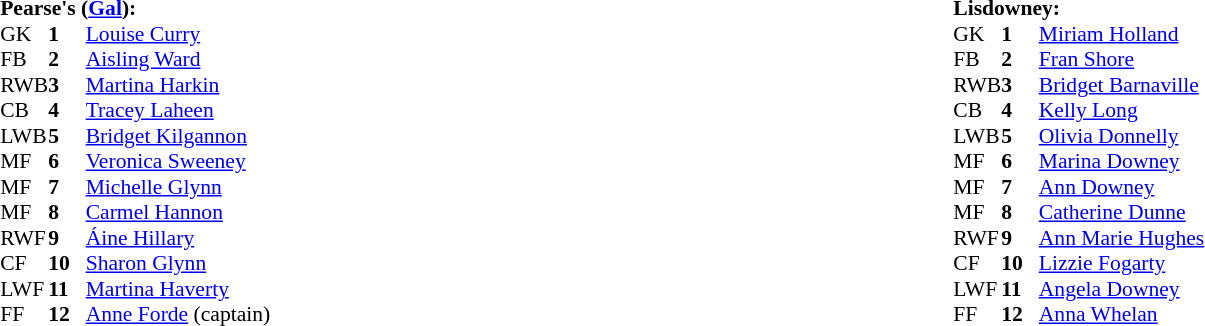<table width="100%">
<tr>
<td valign="top"></td>
<td valign="top" width="50%"><br><table style="font-size: 90%" cellspacing="0" cellpadding="0" align=center>
<tr>
<td colspan="4"><strong> Pearse's (<a href='#'>Gal</a>):</strong></td>
</tr>
<tr>
<th width="25"></th>
<th width="25"></th>
</tr>
<tr>
<td>GK</td>
<td><strong>1</strong></td>
<td><a href='#'>Louise Curry</a></td>
</tr>
<tr>
<td>FB</td>
<td><strong>2</strong></td>
<td><a href='#'>Aisling Ward</a></td>
</tr>
<tr>
<td>RWB</td>
<td><strong>3</strong></td>
<td><a href='#'>Martina Harkin</a></td>
</tr>
<tr>
<td>CB</td>
<td><strong>4</strong></td>
<td><a href='#'>Tracey Laheen</a></td>
</tr>
<tr>
<td>LWB</td>
<td><strong>5</strong></td>
<td><a href='#'>Bridget Kilgannon</a></td>
</tr>
<tr>
<td>MF</td>
<td><strong>6</strong></td>
<td><a href='#'>Veronica Sweeney</a></td>
</tr>
<tr>
<td>MF</td>
<td><strong>7</strong></td>
<td><a href='#'>Michelle Glynn</a></td>
</tr>
<tr>
<td>MF</td>
<td><strong>8</strong></td>
<td><a href='#'>Carmel Hannon</a></td>
</tr>
<tr>
<td>RWF</td>
<td><strong>9</strong></td>
<td><a href='#'>Áine Hillary</a></td>
</tr>
<tr>
<td>CF</td>
<td><strong>10</strong></td>
<td><a href='#'>Sharon Glynn</a></td>
</tr>
<tr>
<td>LWF</td>
<td><strong>11</strong></td>
<td><a href='#'>Martina Haverty</a></td>
</tr>
<tr>
<td>FF</td>
<td><strong>12</strong></td>
<td><a href='#'>Anne Forde</a> (captain)</td>
</tr>
<tr>
</tr>
</table>
</td>
<td valign="top" width="50%"><br><table style="font-size: 90%" cellspacing="0" cellpadding="0" align=center>
<tr>
<td colspan="4"><strong>Lisdowney:</strong></td>
</tr>
<tr>
<th width="25"></th>
<th width="25"></th>
</tr>
<tr>
<td>GK</td>
<td><strong>1</strong></td>
<td><a href='#'>Miriam Holland</a></td>
</tr>
<tr>
<td>FB</td>
<td><strong>2</strong></td>
<td><a href='#'>Fran Shore</a></td>
</tr>
<tr>
<td>RWB</td>
<td><strong>3</strong></td>
<td><a href='#'>Bridget Barnaville</a></td>
</tr>
<tr>
<td>CB</td>
<td><strong>4</strong></td>
<td><a href='#'>Kelly Long</a></td>
</tr>
<tr>
<td>LWB</td>
<td><strong>5</strong></td>
<td><a href='#'>Olivia Donnelly</a></td>
</tr>
<tr>
<td>MF</td>
<td><strong>6</strong></td>
<td><a href='#'>Marina Downey</a></td>
</tr>
<tr>
<td>MF</td>
<td><strong>7</strong></td>
<td><a href='#'>Ann Downey</a></td>
</tr>
<tr>
<td>MF</td>
<td><strong>8</strong></td>
<td><a href='#'>Catherine Dunne</a></td>
</tr>
<tr>
<td>RWF</td>
<td><strong>9</strong></td>
<td><a href='#'>Ann Marie Hughes</a></td>
</tr>
<tr>
<td>CF</td>
<td><strong>10</strong></td>
<td><a href='#'>Lizzie Fogarty</a></td>
</tr>
<tr>
<td>LWF</td>
<td><strong>11</strong></td>
<td><a href='#'>Angela Downey</a></td>
</tr>
<tr>
<td>FF</td>
<td><strong>12</strong></td>
<td><a href='#'>Anna Whelan</a></td>
</tr>
<tr>
</tr>
</table>
</td>
</tr>
</table>
